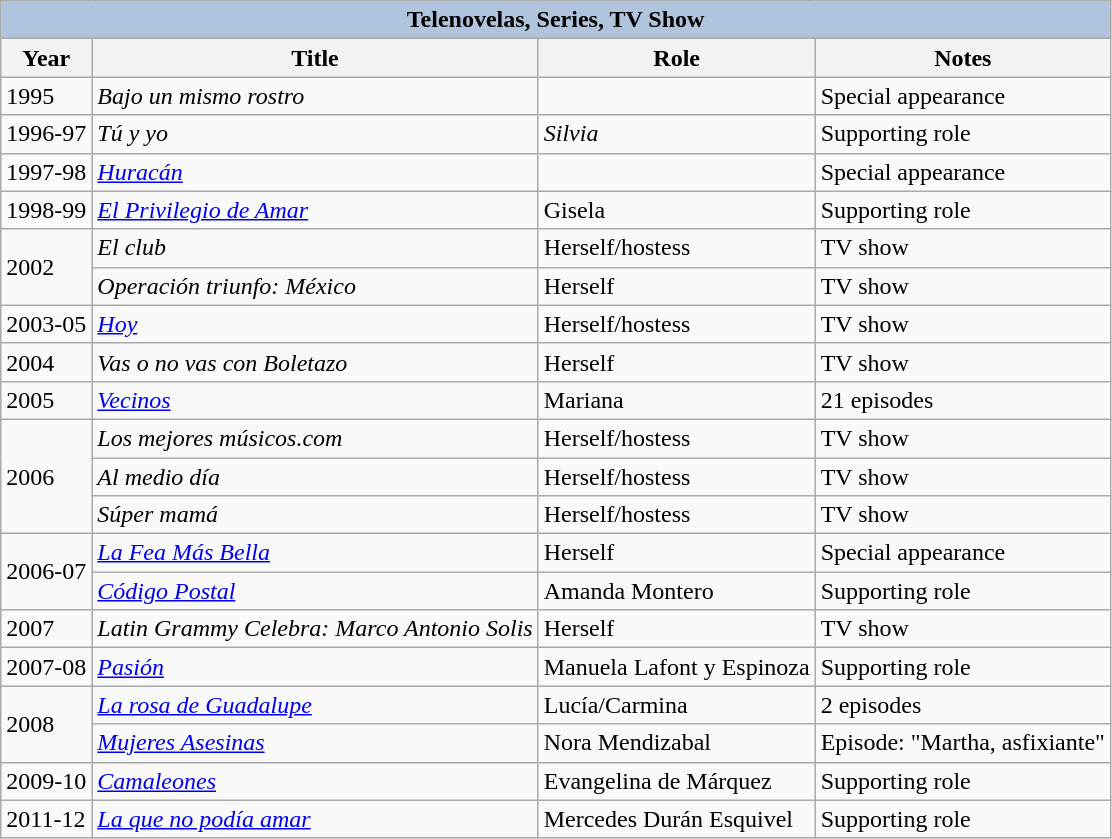<table class="wikitable">
<tr>
<th colspan="5" style="background:LightSteelBlue;">Telenovelas, Series, TV Show</th>
</tr>
<tr>
<th>Year</th>
<th>Title</th>
<th>Role</th>
<th>Notes</th>
</tr>
<tr>
<td>1995</td>
<td><em>Bajo un mismo rostro</em></td>
<td></td>
<td>Special appearance</td>
</tr>
<tr>
<td>1996-97</td>
<td><em>Tú y yo</em></td>
<td><em>Silvia</em></td>
<td>Supporting role</td>
</tr>
<tr>
<td>1997-98</td>
<td><em><a href='#'>Huracán</a></em></td>
<td></td>
<td>Special appearance</td>
</tr>
<tr>
<td>1998-99</td>
<td><em><a href='#'>El Privilegio de Amar</a></em></td>
<td>Gisela</td>
<td>Supporting role</td>
</tr>
<tr>
<td rowspan=2>2002</td>
<td><em> El club</em></td>
<td>Herself/hostess</td>
<td>TV show</td>
</tr>
<tr>
<td><em>Operación triunfo: México</em></td>
<td>Herself</td>
<td>TV show</td>
</tr>
<tr>
<td>2003-05</td>
<td><em><a href='#'>Hoy</a></em></td>
<td>Herself/hostess</td>
<td>TV show</td>
</tr>
<tr>
<td>2004</td>
<td><em>Vas o no vas con Boletazo</em></td>
<td>Herself</td>
<td>TV show</td>
</tr>
<tr>
<td>2005</td>
<td><em><a href='#'>Vecinos</a></em></td>
<td>Mariana</td>
<td>21 episodes</td>
</tr>
<tr>
<td rowspan=3>2006</td>
<td><em>Los mejores músicos.com</em></td>
<td>Herself/hostess</td>
<td>TV show</td>
</tr>
<tr>
<td><em>Al medio día</em></td>
<td>Herself/hostess</td>
<td>TV show</td>
</tr>
<tr>
<td><em>Súper mamá</em></td>
<td>Herself/hostess</td>
<td>TV show</td>
</tr>
<tr>
<td rowspan=2>2006-07</td>
<td><em><a href='#'>La Fea Más Bella</a></em></td>
<td>Herself</td>
<td>Special appearance</td>
</tr>
<tr>
<td><em><a href='#'>Código Postal</a></em></td>
<td>Amanda Montero</td>
<td>Supporting role</td>
</tr>
<tr>
<td>2007</td>
<td><em>Latin Grammy Celebra: Marco Antonio Solis</em></td>
<td>Herself</td>
<td>TV show</td>
</tr>
<tr>
<td>2007-08</td>
<td><em><a href='#'>Pasión</a></em></td>
<td>Manuela Lafont y Espinoza</td>
<td>Supporting role</td>
</tr>
<tr>
<td rowspan=2>2008</td>
<td><em><a href='#'>La rosa de Guadalupe</a></em></td>
<td>Lucía/Carmina</td>
<td>2 episodes</td>
</tr>
<tr>
<td><em><a href='#'>Mujeres Asesinas</a></em></td>
<td>Nora Mendizabal</td>
<td>Episode: "Martha, asfixiante"</td>
</tr>
<tr>
<td>2009-10</td>
<td><em><a href='#'>Camaleones</a></em></td>
<td>Evangelina de Márquez</td>
<td>Supporting role</td>
</tr>
<tr>
<td>2011-12</td>
<td><em><a href='#'>La que no podía amar</a></em></td>
<td>Mercedes Durán Esquivel</td>
<td>Supporting role</td>
</tr>
</table>
